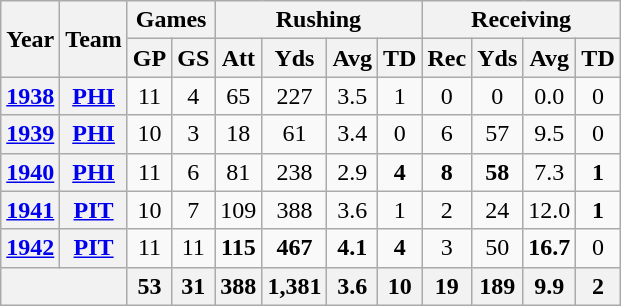<table class="wikitable" style="text-align:center;">
<tr>
<th rowspan="2">Year</th>
<th rowspan="2">Team</th>
<th colspan="2">Games</th>
<th colspan="4">Rushing</th>
<th colspan="4">Receiving</th>
</tr>
<tr>
<th>GP</th>
<th>GS</th>
<th>Att</th>
<th>Yds</th>
<th>Avg</th>
<th>TD</th>
<th>Rec</th>
<th>Yds</th>
<th>Avg</th>
<th>TD</th>
</tr>
<tr>
<th><a href='#'>1938</a></th>
<th><a href='#'>PHI</a></th>
<td>11</td>
<td>4</td>
<td>65</td>
<td>227</td>
<td>3.5</td>
<td>1</td>
<td>0</td>
<td>0</td>
<td>0.0</td>
<td>0</td>
</tr>
<tr>
<th><a href='#'>1939</a></th>
<th><a href='#'>PHI</a></th>
<td>10</td>
<td>3</td>
<td>18</td>
<td>61</td>
<td>3.4</td>
<td>0</td>
<td>6</td>
<td>57</td>
<td>9.5</td>
<td>0</td>
</tr>
<tr>
<th><a href='#'>1940</a></th>
<th><a href='#'>PHI</a></th>
<td>11</td>
<td>6</td>
<td>81</td>
<td>238</td>
<td>2.9</td>
<td><strong>4</strong></td>
<td><strong>8</strong></td>
<td><strong>58</strong></td>
<td>7.3</td>
<td><strong>1</strong></td>
</tr>
<tr>
<th><a href='#'>1941</a></th>
<th><a href='#'>PIT</a></th>
<td>10</td>
<td>7</td>
<td>109</td>
<td>388</td>
<td>3.6</td>
<td>1</td>
<td>2</td>
<td>24</td>
<td>12.0</td>
<td><strong>1</strong></td>
</tr>
<tr>
<th><a href='#'>1942</a></th>
<th><a href='#'>PIT</a></th>
<td>11</td>
<td>11</td>
<td><strong>115</strong></td>
<td><strong>467</strong></td>
<td><strong>4.1</strong></td>
<td><strong>4</strong></td>
<td>3</td>
<td>50</td>
<td><strong>16.7</strong></td>
<td>0</td>
</tr>
<tr>
<th colspan="2"></th>
<th>53</th>
<th>31</th>
<th>388</th>
<th>1,381</th>
<th>3.6</th>
<th>10</th>
<th>19</th>
<th>189</th>
<th>9.9</th>
<th>2</th>
</tr>
</table>
